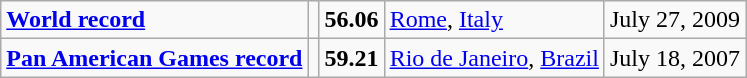<table class="wikitable">
<tr>
<td><strong><a href='#'>World record</a></strong></td>
<td></td>
<td><strong>56.06</strong></td>
<td><a href='#'>Rome</a>, <a href='#'>Italy</a></td>
<td>July 27, 2009</td>
</tr>
<tr>
<td><strong><a href='#'>Pan American Games record</a></strong></td>
<td></td>
<td><strong>59.21</strong></td>
<td><a href='#'>Rio de Janeiro</a>, <a href='#'>Brazil</a></td>
<td>July 18, 2007</td>
</tr>
</table>
